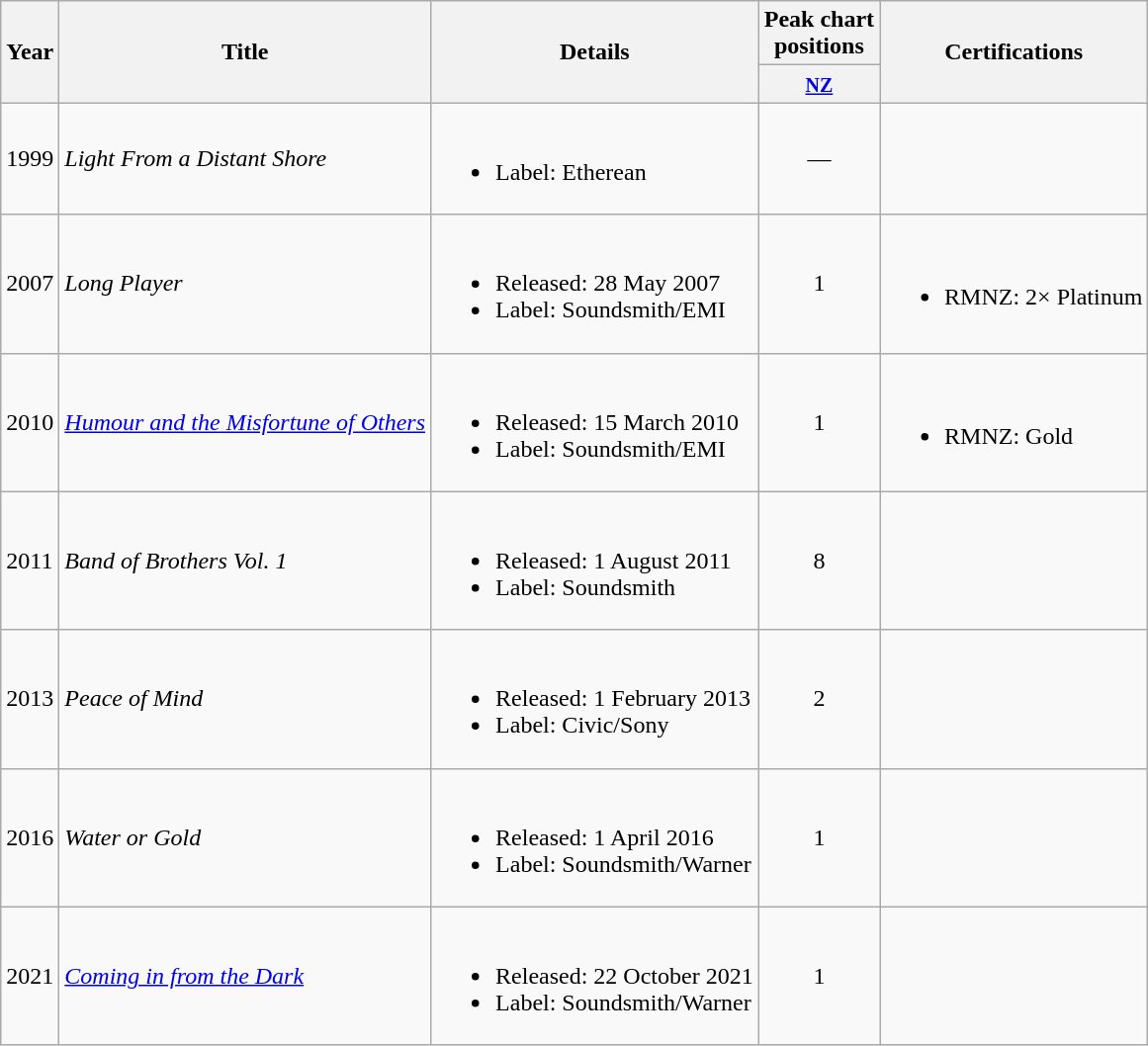<table class="wikitable plainrowheaders">
<tr>
<th rowspan="2">Year</th>
<th rowspan="2">Title</th>
<th rowspan="2">Details</th>
<th>Peak chart<br>positions</th>
<th rowspan="2">Certifications</th>
</tr>
<tr>
<th><small><a href='#'>NZ</a></small><br></th>
</tr>
<tr>
<td>1999</td>
<td><em>Light From a Distant Shore</em></td>
<td><br><ul><li>Label: Etherean</li></ul></td>
<td align="center">—</td>
<td></td>
</tr>
<tr>
<td>2007</td>
<td><em>Long Player</em></td>
<td><br><ul><li>Released: 28 May 2007</li><li>Label: Soundsmith/EMI</li></ul></td>
<td align="center">1</td>
<td><br><ul><li>RMNZ: 2× Platinum</li></ul></td>
</tr>
<tr>
<td>2010</td>
<td><em><a href='#'>Humour and the Misfortune of Others</a></em></td>
<td><br><ul><li>Released: 15 March 2010</li><li>Label: Soundsmith/EMI</li></ul></td>
<td align="center">1</td>
<td><br><ul><li>RMNZ: Gold</li></ul></td>
</tr>
<tr>
<td>2011</td>
<td><em>Band of Brothers Vol. 1</em><br></td>
<td><br><ul><li>Released: 1 August 2011</li><li>Label: Soundsmith</li></ul></td>
<td align="center">8</td>
<td></td>
</tr>
<tr>
<td>2013</td>
<td><em>Peace of Mind</em><br></td>
<td><br><ul><li>Released: 1 February 2013</li><li>Label: Civic/Sony</li></ul></td>
<td align="center">2</td>
<td></td>
</tr>
<tr>
<td>2016</td>
<td><em>Water or Gold</em></td>
<td><br><ul><li>Released: 1 April 2016</li><li>Label: Soundsmith/Warner</li></ul></td>
<td align="center">1</td>
<td></td>
</tr>
<tr>
<td>2021</td>
<td><em><a href='#'>Coming in from the Dark</a></em></td>
<td><br><ul><li>Released: 22 October 2021</li><li>Label: Soundsmith/Warner</li></ul></td>
<td align="center">1</td>
<td></td>
</tr>
</table>
